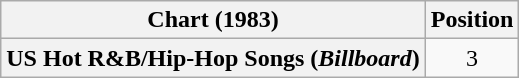<table class="wikitable plainrowheaders" style="text-align:center">
<tr>
<th scope="col">Chart (1983)</th>
<th scope="col">Position</th>
</tr>
<tr>
<th scope="row">US Hot R&B/Hip-Hop Songs (<em>Billboard</em>)</th>
<td>3</td>
</tr>
</table>
